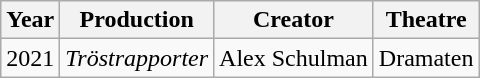<table class="wikitable">
<tr>
<th>Year</th>
<th>Production</th>
<th>Creator</th>
<th>Theatre</th>
</tr>
<tr>
<td>2021</td>
<td><em>Tröstrapporter</em></td>
<td>Alex Schulman</td>
<td>Dramaten</td>
</tr>
</table>
